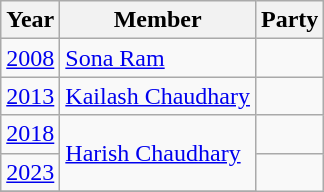<table class="wikitable sortable">
<tr>
<th>Year</th>
<th>Member</th>
<th colspan="2">Party</th>
</tr>
<tr>
<td><a href='#'>2008</a></td>
<td><a href='#'>Sona Ram</a></td>
<td></td>
</tr>
<tr>
<td><a href='#'>2013</a></td>
<td><a href='#'>Kailash Chaudhary</a></td>
<td></td>
</tr>
<tr>
<td><a href='#'>2018</a></td>
<td rowspan=2><a href='#'>Harish Chaudhary</a></td>
<td></td>
</tr>
<tr>
<td><a href='#'>2023</a></td>
</tr>
<tr>
</tr>
</table>
